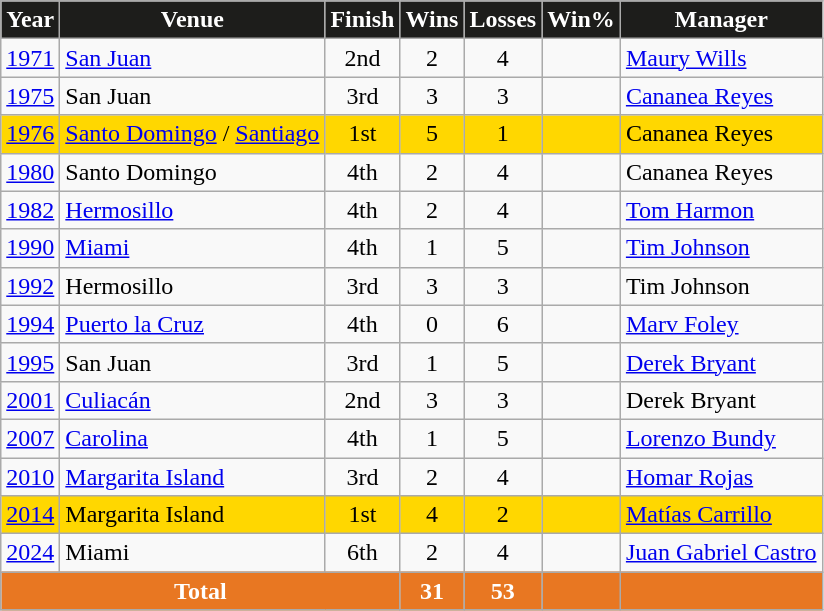<table class="wikitable sortable plainrowheaders" style="text-align:center;">
<tr>
<th scope="col" style="background-color:#1D1D1B; color:#FFFFFF;">Year</th>
<th scope="col" style="background-color:#1D1D1B; color:#FFFFFF;">Venue</th>
<th scope="col" style="background-color:#1D1D1B; color:#FFFFFF;">Finish</th>
<th scope="col" style="background-color:#1D1D1B; color:#FFFFFF;">Wins</th>
<th scope="col" style="background-color:#1D1D1B; color:#FFFFFF;">Losses</th>
<th scope="col" style="background-color:#1D1D1B; color:#FFFFFF;">Win%</th>
<th scope="col" style="background-color:#1D1D1B; color:#FFFFFF;">Manager</th>
</tr>
<tr>
<td><a href='#'>1971</a></td>
<td align=left> <a href='#'>San Juan</a></td>
<td>2nd</td>
<td>2</td>
<td>4</td>
<td></td>
<td align=left> <a href='#'>Maury Wills</a></td>
</tr>
<tr>
<td><a href='#'>1975</a></td>
<td align=left> San Juan</td>
<td>3rd</td>
<td>3</td>
<td>3</td>
<td></td>
<td align=left> <a href='#'>Cananea Reyes</a></td>
</tr>
<tr style="background:gold;">
<td><a href='#'>1976</a></td>
<td align=left> <a href='#'>Santo Domingo</a> / <a href='#'>Santiago</a></td>
<td>1st</td>
<td>5</td>
<td>1</td>
<td></td>
<td align=left> Cananea Reyes</td>
</tr>
<tr>
<td><a href='#'>1980</a></td>
<td align=left> Santo Domingo</td>
<td>4th</td>
<td>2</td>
<td>4</td>
<td></td>
<td align=left> Cananea Reyes</td>
</tr>
<tr>
<td><a href='#'>1982</a></td>
<td align=left> <a href='#'>Hermosillo</a></td>
<td>4th</td>
<td>2</td>
<td>4</td>
<td></td>
<td align=left> <a href='#'>Tom Harmon</a></td>
</tr>
<tr>
<td><a href='#'>1990</a></td>
<td align=left> <a href='#'>Miami</a></td>
<td>4th</td>
<td>1</td>
<td>5</td>
<td></td>
<td align=left> <a href='#'>Tim Johnson</a></td>
</tr>
<tr>
<td><a href='#'>1992</a></td>
<td align=left> Hermosillo</td>
<td>3rd</td>
<td>3</td>
<td>3</td>
<td></td>
<td align=left> Tim Johnson</td>
</tr>
<tr>
<td><a href='#'>1994</a></td>
<td align=left> <a href='#'>Puerto la Cruz</a></td>
<td>4th</td>
<td>0</td>
<td>6</td>
<td></td>
<td align=left> <a href='#'>Marv Foley</a></td>
</tr>
<tr>
<td><a href='#'>1995</a></td>
<td align=left> San Juan</td>
<td>3rd</td>
<td>1</td>
<td>5</td>
<td></td>
<td align=left> <a href='#'>Derek Bryant</a></td>
</tr>
<tr>
<td><a href='#'>2001</a></td>
<td align=left> <a href='#'>Culiacán</a></td>
<td>2nd</td>
<td>3</td>
<td>3</td>
<td></td>
<td align=left> Derek Bryant</td>
</tr>
<tr>
<td><a href='#'>2007</a></td>
<td align=left> <a href='#'>Carolina</a></td>
<td>4th</td>
<td>1</td>
<td>5</td>
<td></td>
<td align=left> <a href='#'>Lorenzo Bundy</a></td>
</tr>
<tr>
<td><a href='#'>2010</a></td>
<td align=left> <a href='#'>Margarita Island</a></td>
<td>3rd</td>
<td>2</td>
<td>4</td>
<td></td>
<td align=left> <a href='#'>Homar Rojas</a></td>
</tr>
<tr style="background:gold;">
<td><a href='#'>2014</a></td>
<td align=left> Margarita Island</td>
<td>1st</td>
<td>4</td>
<td>2</td>
<td></td>
<td align=left> <a href='#'>Matías Carrillo</a></td>
</tr>
<tr>
<td><a href='#'>2024</a></td>
<td align=left> Miami</td>
<td>6th</td>
<td>2</td>
<td>4</td>
<td></td>
<td align=left> <a href='#'>Juan Gabriel Castro</a></td>
</tr>
<tr style="text-align:center; background-color:#E87722; color:#FFFFFF;">
<td colspan="3"><strong>Total</strong></td>
<td><strong>31</strong></td>
<td><strong>53</strong></td>
<td><strong></strong></td>
<td></td>
</tr>
</table>
